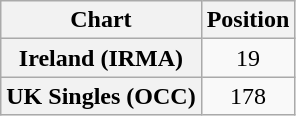<table class="wikitable plainrowheaders" style="text-align:center">
<tr>
<th>Chart</th>
<th>Position</th>
</tr>
<tr>
<th scope="row">Ireland (IRMA)</th>
<td>19</td>
</tr>
<tr>
<th scope="row">UK Singles (OCC)</th>
<td>178</td>
</tr>
</table>
